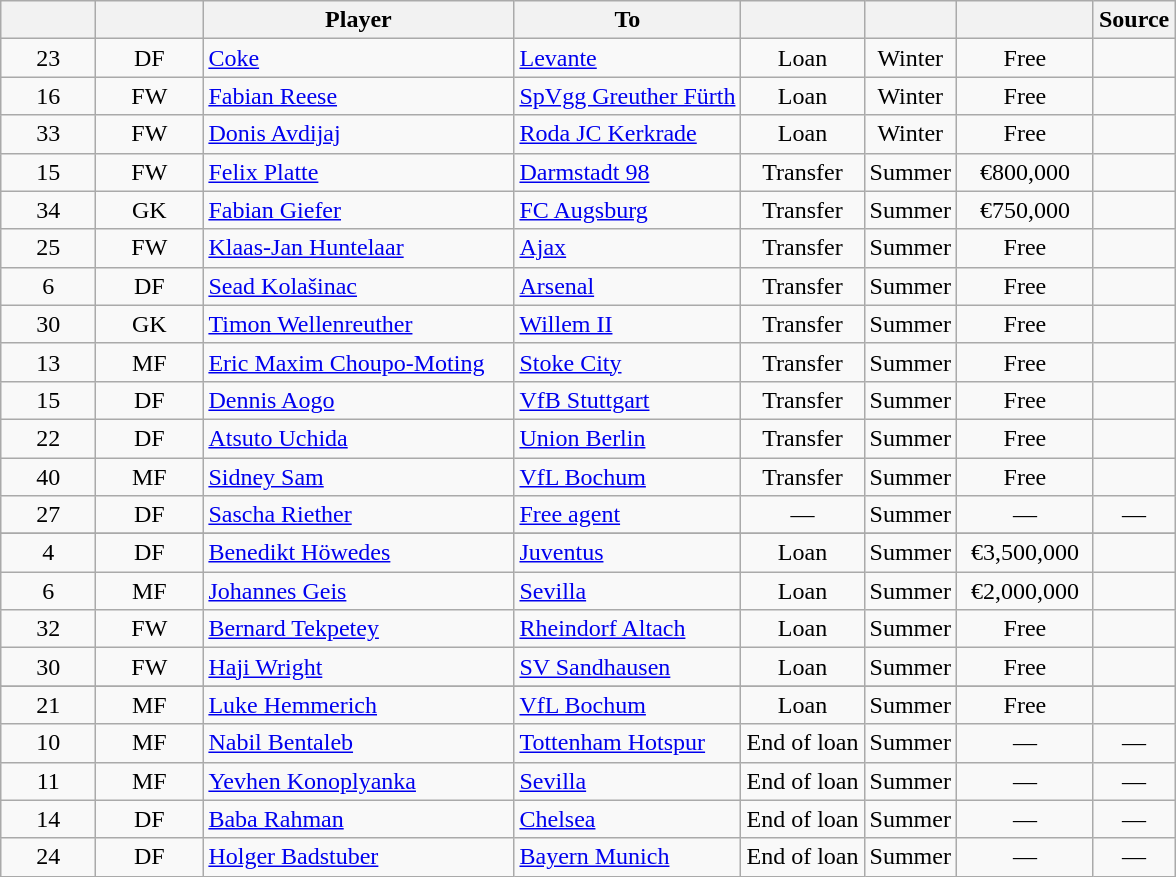<table class="wikitable" style="text-align:center;">
<tr>
<th style="width:56px;"></th>
<th style="width:64px;"></th>
<th style="width:200px;">Player</th>
<th>To</th>
<th></th>
<th></th>
<th style="width:84px;"></th>
<th>Source</th>
</tr>
<tr>
<td>23</td>
<td>DF</td>
<td align="left"> <a href='#'>Coke</a></td>
<td style="text-align:left"> <a href='#'>Levante</a></td>
<td>Loan</td>
<td>Winter</td>
<td>Free</td>
<td></td>
</tr>
<tr>
<td>16</td>
<td>FW</td>
<td align="left"> <a href='#'>Fabian Reese</a></td>
<td style="text-align:left"> <a href='#'>SpVgg Greuther Fürth</a></td>
<td>Loan</td>
<td>Winter</td>
<td>Free</td>
<td></td>
</tr>
<tr>
<td>33</td>
<td>FW</td>
<td align="left"> <a href='#'>Donis Avdijaj</a></td>
<td style="text-align:left"> <a href='#'>Roda JC Kerkrade</a></td>
<td>Loan</td>
<td>Winter</td>
<td>Free</td>
<td></td>
</tr>
<tr>
<td>15</td>
<td>FW</td>
<td align="left"> <a href='#'>Felix Platte</a></td>
<td style="text-align:left"> <a href='#'>Darmstadt 98</a></td>
<td>Transfer</td>
<td>Summer</td>
<td>€800,000</td>
<td></td>
</tr>
<tr>
<td>34</td>
<td>GK</td>
<td align="left"> <a href='#'>Fabian Giefer</a></td>
<td style="text-align:left"> <a href='#'>FC Augsburg</a></td>
<td>Transfer</td>
<td>Summer</td>
<td>€750,000</td>
<td></td>
</tr>
<tr>
<td>25</td>
<td>FW</td>
<td align="left"> <a href='#'>Klaas-Jan Huntelaar</a></td>
<td style="text-align:left"> <a href='#'>Ajax</a></td>
<td>Transfer</td>
<td>Summer</td>
<td>Free</td>
<td></td>
</tr>
<tr>
<td>6</td>
<td>DF</td>
<td align="left"> <a href='#'>Sead Kolašinac</a></td>
<td style="text-align:left"> <a href='#'>Arsenal</a></td>
<td>Transfer</td>
<td>Summer</td>
<td>Free</td>
<td></td>
</tr>
<tr>
<td>30</td>
<td>GK</td>
<td align="left"> <a href='#'>Timon Wellenreuther</a></td>
<td style="text-align:left"> <a href='#'>Willem II</a></td>
<td>Transfer</td>
<td>Summer</td>
<td>Free</td>
<td></td>
</tr>
<tr>
<td>13</td>
<td>MF</td>
<td align="left"> <a href='#'>Eric Maxim Choupo-Moting</a></td>
<td style="text-align:left"> <a href='#'>Stoke City</a></td>
<td>Transfer</td>
<td>Summer</td>
<td>Free</td>
<td></td>
</tr>
<tr>
<td>15</td>
<td>DF</td>
<td align="left"> <a href='#'>Dennis Aogo</a></td>
<td style="text-align:left"> <a href='#'>VfB Stuttgart</a></td>
<td>Transfer</td>
<td>Summer</td>
<td>Free</td>
<td></td>
</tr>
<tr>
<td>22</td>
<td>DF</td>
<td align="left"> <a href='#'>Atsuto Uchida</a></td>
<td style="text-align:left"> <a href='#'>Union Berlin</a></td>
<td>Transfer</td>
<td>Summer</td>
<td>Free</td>
<td></td>
</tr>
<tr>
<td>40</td>
<td>MF</td>
<td align="left"> <a href='#'>Sidney Sam</a></td>
<td style="text-align:left"> <a href='#'>VfL Bochum</a></td>
<td>Transfer</td>
<td>Summer</td>
<td>Free</td>
<td></td>
</tr>
<tr>
<td>27</td>
<td>DF</td>
<td align="left"> <a href='#'>Sascha Riether</a></td>
<td style="text-align:left"><a href='#'>Free agent</a></td>
<td>—</td>
<td>Summer</td>
<td>—</td>
<td>—</td>
</tr>
<tr>
</tr>
<tr>
<td>4</td>
<td>DF</td>
<td align="left"> <a href='#'>Benedikt Höwedes</a></td>
<td style="text-align:left"> <a href='#'>Juventus</a></td>
<td>Loan</td>
<td>Summer</td>
<td>€3,500,000</td>
<td></td>
</tr>
<tr>
<td>6</td>
<td>MF</td>
<td align="left"> <a href='#'>Johannes Geis</a></td>
<td style="text-align:left"> <a href='#'>Sevilla</a></td>
<td>Loan</td>
<td>Summer</td>
<td>€2,000,000</td>
<td></td>
</tr>
<tr>
<td>32</td>
<td>FW</td>
<td align="left"> <a href='#'>Bernard Tekpetey</a></td>
<td style="text-align:left"> <a href='#'>Rheindorf Altach</a></td>
<td>Loan</td>
<td>Summer</td>
<td>Free</td>
<td></td>
</tr>
<tr>
<td>30</td>
<td>FW</td>
<td align="left"> <a href='#'>Haji Wright</a></td>
<td style="text-align:left"> <a href='#'>SV Sandhausen</a></td>
<td>Loan</td>
<td>Summer</td>
<td>Free</td>
<td></td>
</tr>
<tr>
</tr>
<tr>
<td>21</td>
<td>MF</td>
<td align="left"> <a href='#'>Luke Hemmerich</a></td>
<td style="text-align:left"> <a href='#'>VfL Bochum</a></td>
<td>Loan</td>
<td>Summer</td>
<td>Free</td>
<td></td>
</tr>
<tr>
<td>10</td>
<td>MF</td>
<td align="left"> <a href='#'>Nabil Bentaleb</a></td>
<td style="text-align:left"> <a href='#'>Tottenham Hotspur</a></td>
<td>End of loan</td>
<td>Summer</td>
<td>—</td>
<td>—</td>
</tr>
<tr>
<td>11</td>
<td>MF</td>
<td align="left"> <a href='#'>Yevhen Konoplyanka</a></td>
<td style="text-align:left"> <a href='#'>Sevilla</a></td>
<td>End of loan</td>
<td>Summer</td>
<td>—</td>
<td>—</td>
</tr>
<tr>
<td>14</td>
<td>DF</td>
<td align="left"> <a href='#'>Baba Rahman</a></td>
<td style="text-align:left"> <a href='#'>Chelsea</a></td>
<td>End of loan</td>
<td>Summer</td>
<td>—</td>
<td>—</td>
</tr>
<tr>
<td>24</td>
<td>DF</td>
<td align="left"> <a href='#'>Holger Badstuber</a></td>
<td style="text-align:left"> <a href='#'>Bayern Munich</a></td>
<td>End of loan</td>
<td>Summer</td>
<td>—</td>
<td>—</td>
</tr>
</table>
